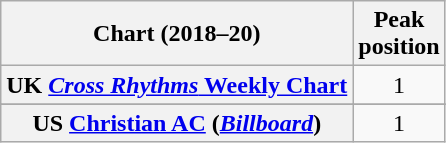<table class="wikitable sortable plainrowheaders" style="text-align:center">
<tr>
<th scope="col">Chart (2018–20)</th>
<th scope="col">Peak<br> position</th>
</tr>
<tr>
<th scope="row">UK <a href='#'><em> Cross Rhythms</em> Weekly Chart</a></th>
<td>1</td>
</tr>
<tr>
</tr>
<tr>
</tr>
<tr>
</tr>
<tr>
<th scope="row">US <a href='#'>Christian AC</a> (<em><a href='#'>Billboard</a></em>)</th>
<td>1</td>
</tr>
</table>
